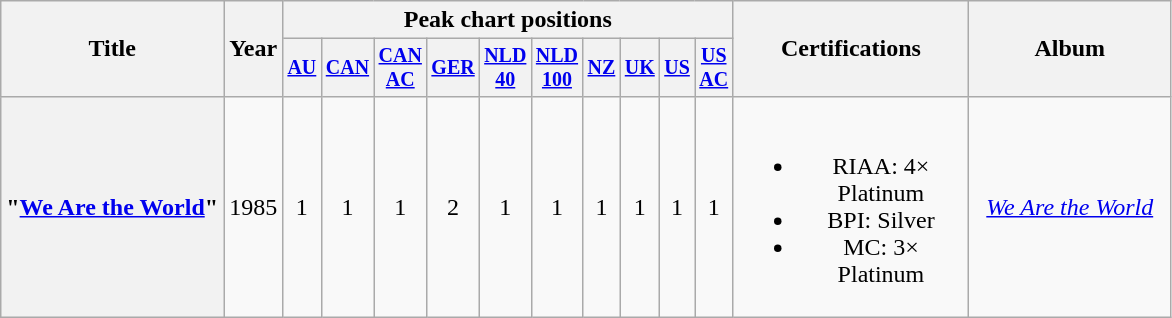<table class="wikitable plainrowheaders" style="text-align:center;">
<tr>
<th scope="col" rowspan="2">Title</th>
<th scope="col" rowspan="2">Year</th>
<th colspan="10" width="195">Peak chart positions</th>
<th rowspan="2" width="150">Certifications</th>
<th rowspan="2" width="127">Album</th>
</tr>
<tr style="font-size:smaller;">
<th width="15"><a href='#'>AU</a><br></th>
<th width="15"><a href='#'>CAN</a><br></th>
<th width="15"><a href='#'>CAN<br>AC</a><br></th>
<th width="15"><a href='#'>GER</a><br></th>
<th width="15"><a href='#'>NLD<br>40</a><br></th>
<th width="15"><a href='#'>NLD<br>100</a><br></th>
<th width="15"><a href='#'>NZ</a><br></th>
<th width="15"><a href='#'>UK</a><br></th>
<th width="15"><a href='#'>US</a><br></th>
<th width="15"><a href='#'>US<br>AC</a><br></th>
</tr>
<tr>
<th scope="row">"<a href='#'>We Are the World</a>"<br></th>
<td>1985</td>
<td>1</td>
<td>1</td>
<td>1</td>
<td>2</td>
<td>1</td>
<td>1</td>
<td>1</td>
<td>1</td>
<td>1</td>
<td>1</td>
<td><br><ul><li>RIAA: 4× Platinum</li><li>BPI: Silver</li><li>MC: 3× Platinum</li></ul></td>
<td><em><a href='#'>We Are the World</a></em></td>
</tr>
</table>
